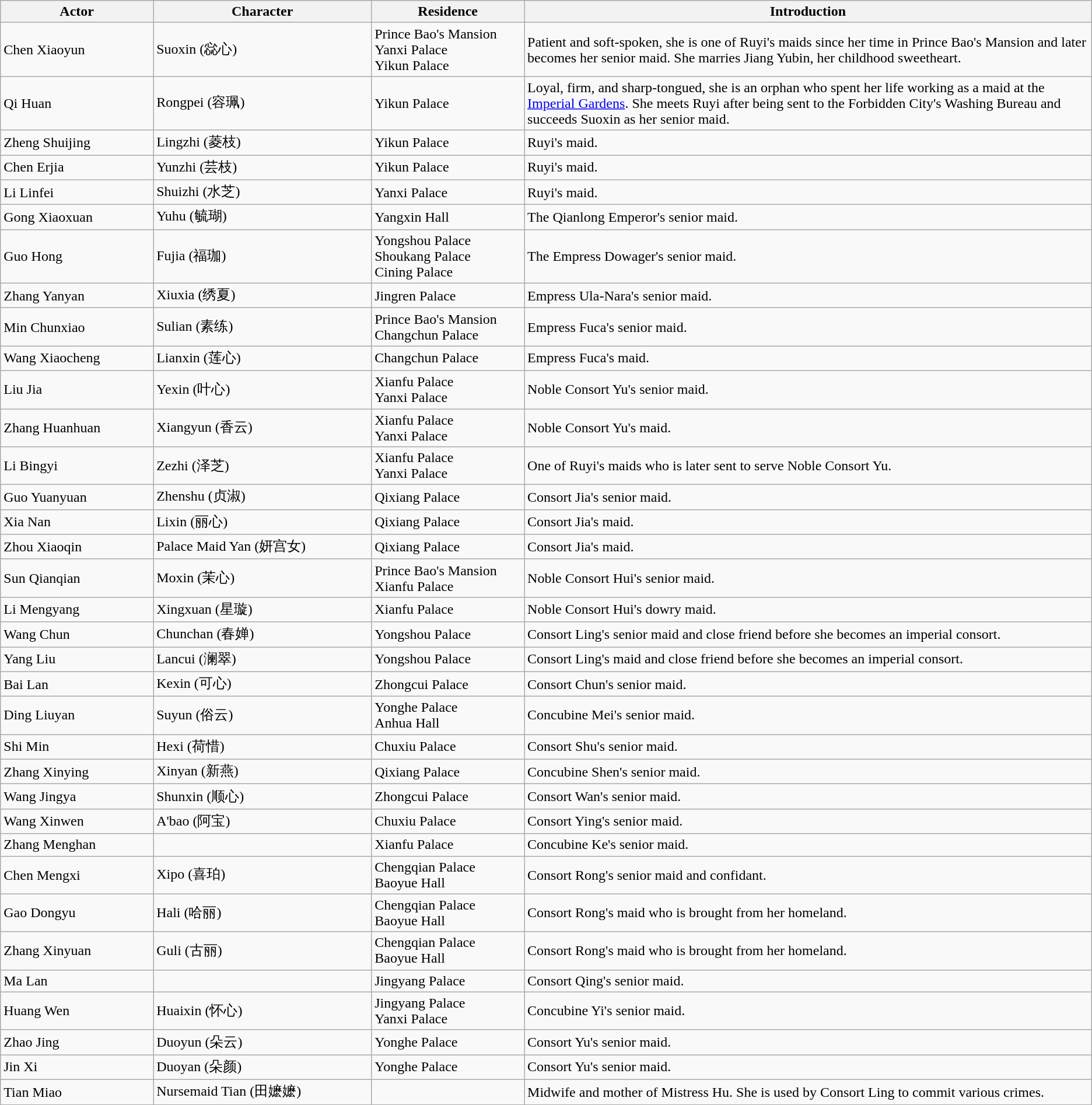<table class="wikitable">
<tr>
<th style="width:14%">Actor</th>
<th style="width:20%">Character</th>
<th style="width:14%">Residence</th>
<th>Introduction</th>
</tr>
<tr>
<td>Chen Xiaoyun</td>
<td>Suoxin (惢心)</td>
<td>Prince Bao's Mansion<br>Yanxi Palace<br>Yikun Palace</td>
<td>Patient and soft-spoken, she is one of Ruyi's maids since her time in Prince Bao's Mansion and later becomes her senior maid. She marries Jiang Yubin, her childhood sweetheart.</td>
</tr>
<tr>
<td>Qi Huan</td>
<td>Rongpei (容珮)</td>
<td>Yikun Palace</td>
<td>Loyal, firm, and sharp-tongued, she is an orphan who spent her life working as a maid at the <a href='#'>Imperial Gardens</a>. She meets Ruyi after being sent to the Forbidden City's Washing Bureau and succeeds Suoxin as her senior maid.</td>
</tr>
<tr>
<td>Zheng Shuijing</td>
<td>Lingzhi (菱枝)</td>
<td>Yikun Palace</td>
<td>Ruyi's maid.</td>
</tr>
<tr>
<td>Chen Erjia</td>
<td>Yunzhi (芸枝)</td>
<td>Yikun Palace</td>
<td>Ruyi's maid.</td>
</tr>
<tr>
<td>Li Linfei</td>
<td>Shuizhi (水芝)</td>
<td>Yanxi Palace</td>
<td>Ruyi's maid.</td>
</tr>
<tr>
<td>Gong Xiaoxuan</td>
<td>Yuhu (毓瑚)</td>
<td>Yangxin Hall</td>
<td>The Qianlong Emperor's senior maid.</td>
</tr>
<tr>
<td>Guo Hong</td>
<td>Fujia (福珈)</td>
<td>Yongshou Palace<br>Shoukang Palace<br>Cining Palace</td>
<td>The Empress Dowager's senior maid.</td>
</tr>
<tr>
<td>Zhang Yanyan</td>
<td>Xiuxia (绣夏)</td>
<td>Jingren Palace</td>
<td>Empress Ula-Nara's senior maid.</td>
</tr>
<tr>
<td>Min Chunxiao</td>
<td>Sulian (素练)</td>
<td>Prince Bao's Mansion<br>Changchun Palace</td>
<td>Empress Fuca's senior maid.</td>
</tr>
<tr>
<td>Wang Xiaocheng</td>
<td>Lianxin (莲心)</td>
<td>Changchun Palace</td>
<td>Empress Fuca's maid.</td>
</tr>
<tr>
<td>Liu Jia</td>
<td>Yexin (叶心)</td>
<td>Xianfu Palace<br>Yanxi Palace</td>
<td>Noble Consort Yu's senior maid.</td>
</tr>
<tr>
<td>Zhang Huanhuan</td>
<td>Xiangyun (香云)</td>
<td>Xianfu Palace<br>Yanxi Palace</td>
<td>Noble Consort Yu's maid.</td>
</tr>
<tr>
<td>Li Bingyi</td>
<td>Zezhi (泽芝)</td>
<td>Xianfu Palace<br>Yanxi Palace</td>
<td>One of Ruyi's maids who is later sent to serve Noble Consort Yu.</td>
</tr>
<tr>
<td>Guo Yuanyuan</td>
<td>Zhenshu (贞淑)</td>
<td>Qixiang Palace</td>
<td>Consort Jia's senior maid.</td>
</tr>
<tr>
<td>Xia Nan</td>
<td>Lixin (丽心)</td>
<td>Qixiang Palace</td>
<td>Consort Jia's maid.</td>
</tr>
<tr>
<td>Zhou Xiaoqin</td>
<td>Palace Maid Yan (妍宫女)</td>
<td>Qixiang Palace</td>
<td>Consort Jia's maid.</td>
</tr>
<tr>
<td>Sun Qianqian</td>
<td>Moxin (茉心)</td>
<td>Prince Bao's Mansion<br>Xianfu Palace</td>
<td>Noble Consort Hui's senior maid.</td>
</tr>
<tr>
<td>Li Mengyang</td>
<td>Xingxuan (星璇)</td>
<td>Xianfu Palace</td>
<td>Noble Consort Hui's dowry maid.</td>
</tr>
<tr>
<td>Wang Chun</td>
<td>Chunchan (春婵)</td>
<td>Yongshou Palace</td>
<td>Consort Ling's senior maid and close friend before she becomes an imperial consort.</td>
</tr>
<tr>
<td>Yang Liu</td>
<td>Lancui (澜翠)</td>
<td>Yongshou Palace</td>
<td>Consort Ling's maid and close friend before she becomes an imperial consort.</td>
</tr>
<tr>
<td>Bai Lan</td>
<td>Kexin (可心)</td>
<td>Zhongcui Palace</td>
<td>Consort Chun's senior maid.</td>
</tr>
<tr>
<td>Ding Liuyan</td>
<td>Suyun (俗云)</td>
<td>Yonghe Palace<br>Anhua Hall</td>
<td>Concubine Mei's senior maid.</td>
</tr>
<tr>
<td>Shi Min</td>
<td>Hexi (荷惜)</td>
<td>Chuxiu Palace</td>
<td>Consort Shu's senior maid.</td>
</tr>
<tr>
<td>Zhang Xinying</td>
<td>Xinyan (新燕)</td>
<td>Qixiang Palace</td>
<td>Concubine Shen's senior maid.</td>
</tr>
<tr>
<td>Wang Jingya</td>
<td>Shunxin (顺心)</td>
<td>Zhongcui Palace</td>
<td>Consort Wan's senior maid.</td>
</tr>
<tr>
<td>Wang Xinwen</td>
<td>A'bao (阿宝)</td>
<td>Chuxiu Palace</td>
<td>Consort Ying's senior maid.</td>
</tr>
<tr>
<td>Zhang Menghan</td>
<td></td>
<td>Xianfu Palace</td>
<td>Concubine Ke's senior maid.</td>
</tr>
<tr>
<td>Chen Mengxi</td>
<td>Xipo (喜珀)</td>
<td>Chengqian Palace<br>Baoyue Hall</td>
<td>Consort Rong's senior maid and confidant.</td>
</tr>
<tr>
<td>Gao Dongyu</td>
<td>Hali (哈丽)</td>
<td>Chengqian Palace<br>Baoyue Hall</td>
<td>Consort Rong's maid who is brought from her homeland.</td>
</tr>
<tr>
<td>Zhang Xinyuan</td>
<td>Guli (古丽)</td>
<td>Chengqian Palace<br>Baoyue Hall</td>
<td>Consort Rong's maid who is brought from her homeland.</td>
</tr>
<tr>
<td>Ma Lan</td>
<td></td>
<td>Jingyang Palace</td>
<td>Consort Qing's senior maid.</td>
</tr>
<tr>
<td>Huang Wen</td>
<td>Huaixin (怀心)</td>
<td>Jingyang Palace<br>Yanxi Palace</td>
<td>Concubine Yi's senior maid.</td>
</tr>
<tr>
<td>Zhao Jing</td>
<td>Duoyun (朵云)</td>
<td>Yonghe Palace</td>
<td>Consort Yu's senior maid.</td>
</tr>
<tr>
<td>Jin Xi</td>
<td>Duoyan (朵颜)</td>
<td>Yonghe Palace</td>
<td>Consort Yu's senior maid.</td>
</tr>
<tr>
<td>Tian Miao</td>
<td>Nursemaid Tian (田嬷嬷)</td>
<td></td>
<td>Midwife and mother of Mistress Hu. She is used by Consort Ling to commit various crimes.</td>
</tr>
</table>
